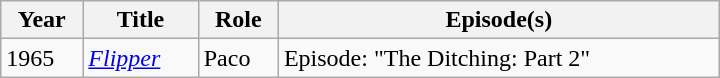<table class="wikitable sortable" style="min-width:30em">
<tr>
<th>Year</th>
<th>Title</th>
<th>Role</th>
<th>Episode(s)</th>
</tr>
<tr>
<td>1965</td>
<td><em><a href='#'>Flipper</a></em></td>
<td>Paco</td>
<td>Episode: "The Ditching: Part 2"</td>
</tr>
</table>
